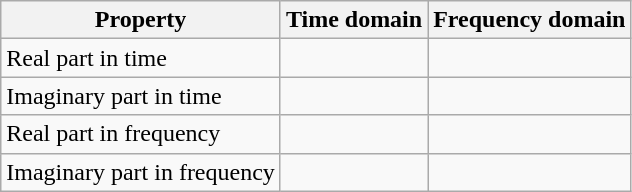<table class="wikitable">
<tr>
<th>Property</th>
<th>Time domain<br></th>
<th>Frequency domain<br></th>
</tr>
<tr>
<td>Real part in time</td>
<td></td>
<td></td>
</tr>
<tr>
<td>Imaginary part in time</td>
<td></td>
<td></td>
</tr>
<tr>
<td>Real part in frequency</td>
<td></td>
<td></td>
</tr>
<tr>
<td>Imaginary part in frequency</td>
<td></td>
<td></td>
</tr>
</table>
